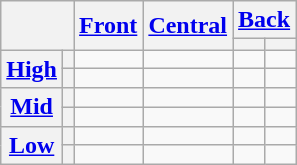<table class="wikitable" style="text-align:center;">
<tr>
<th rowspan="2" colspan="2"></th>
<th rowspan="2"><a href='#'>Front</a></th>
<th rowspan="2"><a href='#'>Central</a></th>
<th colspan="2"><a href='#'>Back</a></th>
</tr>
<tr>
<th></th>
<th></th>
</tr>
<tr>
<th rowspan="2"><a href='#'>High</a></th>
<th></th>
<td> </td>
<td></td>
<td> </td>
<td> </td>
</tr>
<tr>
<th></th>
<td> </td>
<td></td>
<td> </td>
<td> </td>
</tr>
<tr>
<th rowspan="2"><a href='#'>Mid</a></th>
<th></th>
<td> </td>
<td></td>
<td></td>
<td> </td>
</tr>
<tr>
<th></th>
<td> </td>
<td></td>
<td></td>
<td> </td>
</tr>
<tr>
<th rowspan="2"><a href='#'>Low</a></th>
<th></th>
<td></td>
<td> </td>
<td></td>
<td></td>
</tr>
<tr>
<th></th>
<td></td>
<td> </td>
<td></td>
<td></td>
</tr>
</table>
